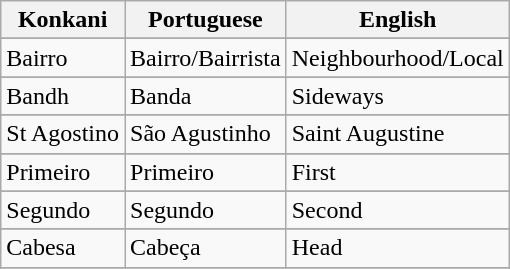<table class="wikitable sortable">
<tr>
<th>Konkani</th>
<th>Portuguese</th>
<th>English</th>
</tr>
<tr>
</tr>
<tr>
<td>Bairro</td>
<td>Bairro/Bairrista</td>
<td>Neighbourhood/Local</td>
</tr>
<tr>
</tr>
<tr>
<td>Bandh</td>
<td>Banda</td>
<td>Sideways</td>
</tr>
<tr>
</tr>
<tr>
<td>St Agostino</td>
<td>São Agustinho</td>
<td>Saint Augustine</td>
</tr>
<tr>
</tr>
<tr>
<td>Primeiro</td>
<td>Primeiro</td>
<td>First</td>
</tr>
<tr>
</tr>
<tr>
<td>Segundo</td>
<td>Segundo</td>
<td>Second</td>
</tr>
<tr>
</tr>
<tr>
<td>Cabesa</td>
<td>Cabeça</td>
<td>Head</td>
</tr>
<tr>
</tr>
<tr>
</tr>
</table>
